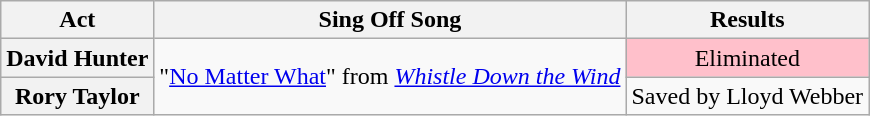<table class="wikitable plainrowheaders" style="text-align:center;">
<tr>
<th scope="col">Act</th>
<th scope="col">Sing Off Song</th>
<th scope="col">Results</th>
</tr>
<tr>
<th scope="row">David Hunter</th>
<td rowspan="2">"<a href='#'>No Matter What</a>" from <em><a href='#'>Whistle Down the Wind</a></em></td>
<td style="background:pink;">Eliminated</td>
</tr>
<tr>
<th scope="row">Rory Taylor</th>
<td>Saved by Lloyd Webber</td>
</tr>
</table>
